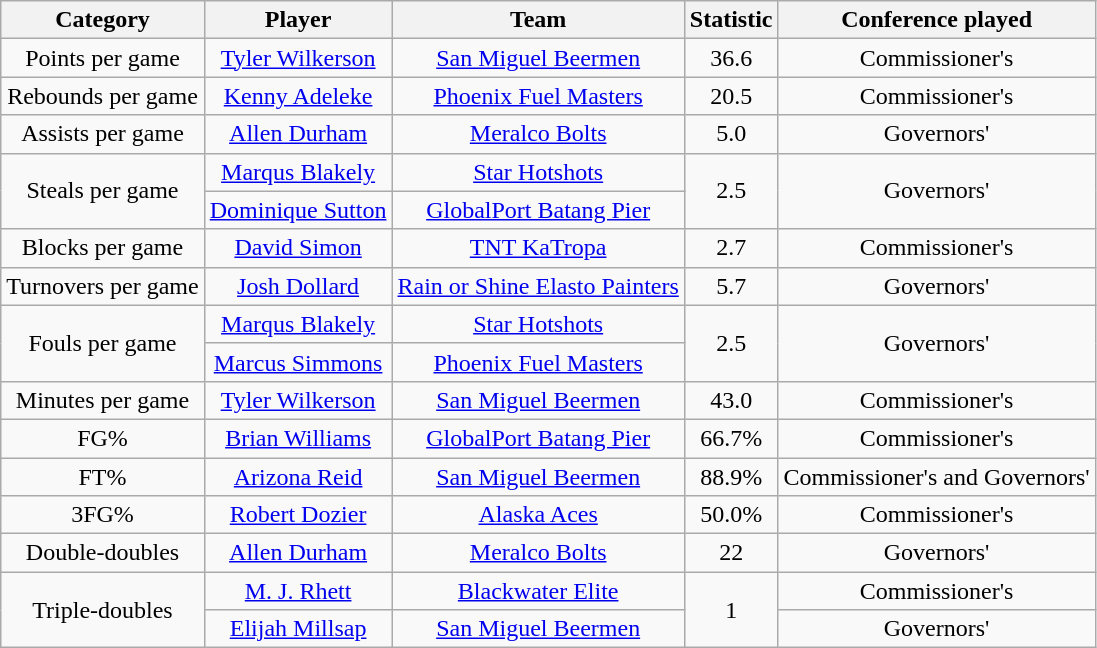<table class="wikitable" style="text-align:center">
<tr>
<th>Category</th>
<th>Player</th>
<th>Team</th>
<th>Statistic</th>
<th>Conference played</th>
</tr>
<tr>
<td>Points per game</td>
<td><a href='#'>Tyler Wilkerson</a></td>
<td><a href='#'>San Miguel Beermen</a></td>
<td>36.6</td>
<td>Commissioner's</td>
</tr>
<tr>
<td>Rebounds per game</td>
<td><a href='#'>Kenny Adeleke</a></td>
<td><a href='#'>Phoenix Fuel Masters</a></td>
<td>20.5</td>
<td>Commissioner's</td>
</tr>
<tr>
<td>Assists per game</td>
<td><a href='#'>Allen Durham</a></td>
<td><a href='#'>Meralco Bolts</a></td>
<td>5.0</td>
<td>Governors'</td>
</tr>
<tr>
<td rowspan=2>Steals per game</td>
<td><a href='#'>Marqus Blakely</a></td>
<td><a href='#'>Star Hotshots</a></td>
<td rowspan=2>2.5</td>
<td rowspan=2>Governors'</td>
</tr>
<tr>
<td><a href='#'>Dominique Sutton</a></td>
<td><a href='#'>GlobalPort Batang Pier</a></td>
</tr>
<tr>
<td>Blocks per game</td>
<td><a href='#'>David Simon</a></td>
<td><a href='#'>TNT KaTropa</a></td>
<td>2.7</td>
<td>Commissioner's</td>
</tr>
<tr>
<td>Turnovers per game</td>
<td><a href='#'>Josh Dollard</a></td>
<td><a href='#'>Rain or Shine Elasto Painters</a></td>
<td>5.7</td>
<td>Governors'</td>
</tr>
<tr>
<td rowspan=2>Fouls per game</td>
<td><a href='#'>Marqus Blakely</a></td>
<td><a href='#'>Star Hotshots</a></td>
<td rowspan=2>2.5</td>
<td rowspan=2>Governors'</td>
</tr>
<tr>
<td><a href='#'>Marcus Simmons</a></td>
<td><a href='#'>Phoenix Fuel Masters</a></td>
</tr>
<tr>
<td>Minutes per game</td>
<td><a href='#'>Tyler Wilkerson</a></td>
<td><a href='#'>San Miguel Beermen</a></td>
<td>43.0</td>
<td>Commissioner's</td>
</tr>
<tr>
<td>FG%</td>
<td><a href='#'>Brian Williams</a></td>
<td><a href='#'>GlobalPort Batang Pier</a></td>
<td>66.7%</td>
<td>Commissioner's</td>
</tr>
<tr>
<td>FT%</td>
<td><a href='#'>Arizona Reid</a></td>
<td><a href='#'>San Miguel Beermen</a></td>
<td>88.9%</td>
<td>Commissioner's and Governors'</td>
</tr>
<tr>
<td>3FG%</td>
<td><a href='#'>Robert Dozier</a></td>
<td><a href='#'>Alaska Aces</a></td>
<td>50.0%</td>
<td>Commissioner's</td>
</tr>
<tr>
<td>Double-doubles</td>
<td><a href='#'>Allen Durham</a></td>
<td><a href='#'>Meralco Bolts</a></td>
<td>22</td>
<td>Governors'</td>
</tr>
<tr>
<td rowspan=2>Triple-doubles</td>
<td><a href='#'>M. J. Rhett</a></td>
<td><a href='#'>Blackwater Elite</a></td>
<td rowspan=2>1</td>
<td>Commissioner's</td>
</tr>
<tr>
<td><a href='#'>Elijah Millsap</a></td>
<td><a href='#'>San Miguel Beermen</a></td>
<td>Governors'</td>
</tr>
</table>
